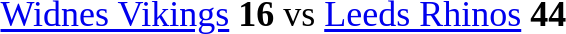<table style="font-size:150%;">
<tr>
<td> <a href='#'>Widnes Vikings</a> <strong>16</strong> vs  <a href='#'>Leeds Rhinos</a> <strong>44</strong></td>
</tr>
</table>
